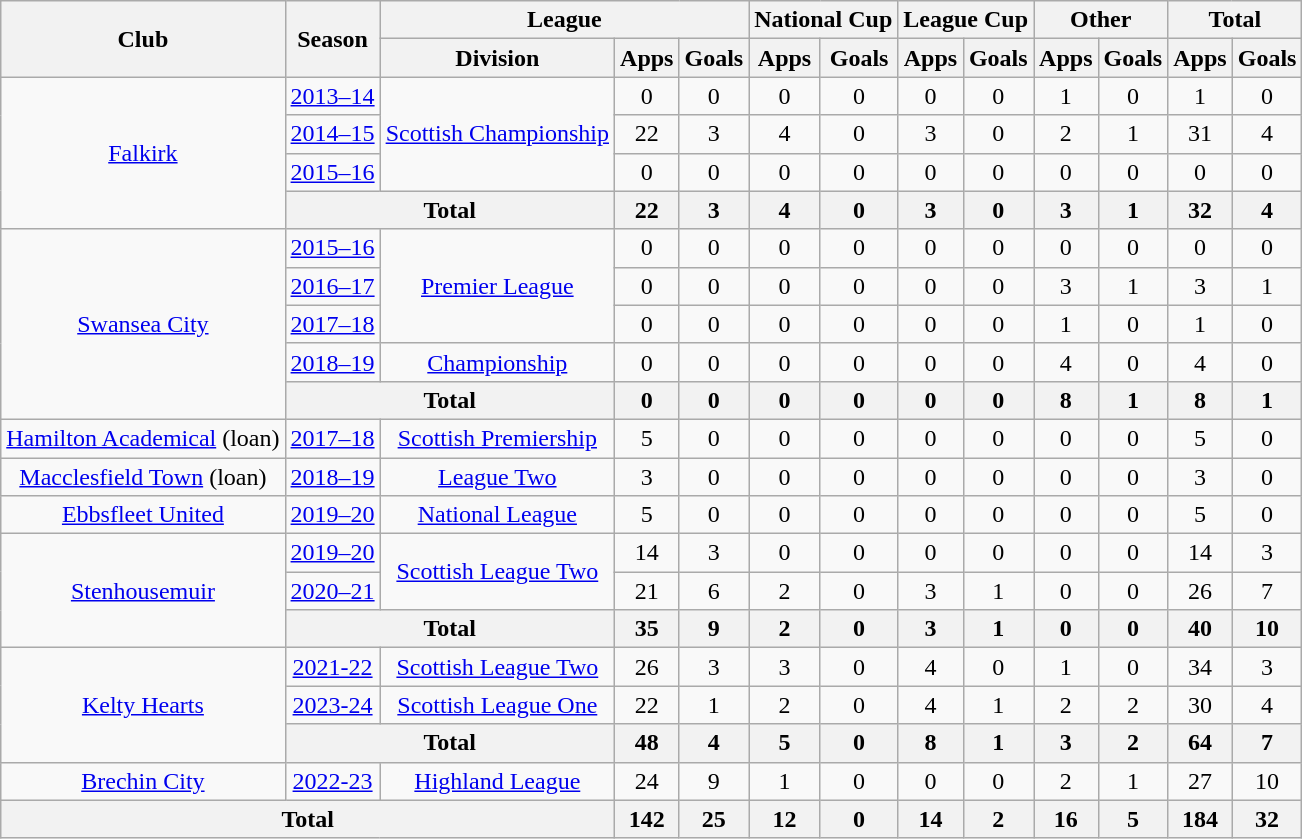<table class="wikitable" style="text-align: center">
<tr>
<th rowspan=2>Club</th>
<th rowspan=2>Season</th>
<th colspan=3>League</th>
<th colspan=2>National Cup</th>
<th colspan=2>League Cup</th>
<th colspan=2>Other</th>
<th colspan=2>Total</th>
</tr>
<tr>
<th>Division</th>
<th>Apps</th>
<th>Goals</th>
<th>Apps</th>
<th>Goals</th>
<th>Apps</th>
<th>Goals</th>
<th>Apps</th>
<th>Goals</th>
<th>Apps</th>
<th>Goals</th>
</tr>
<tr>
<td rowspan="4"><a href='#'>Falkirk</a></td>
<td><a href='#'>2013–14</a></td>
<td rowspan="3"><a href='#'>Scottish Championship</a></td>
<td>0</td>
<td>0</td>
<td>0</td>
<td>0</td>
<td>0</td>
<td>0</td>
<td>1</td>
<td>0</td>
<td>1</td>
<td>0</td>
</tr>
<tr>
<td><a href='#'>2014–15</a></td>
<td>22</td>
<td>3</td>
<td>4</td>
<td>0</td>
<td>3</td>
<td>0</td>
<td>2</td>
<td>1</td>
<td>31</td>
<td>4</td>
</tr>
<tr>
<td><a href='#'>2015–16</a></td>
<td>0</td>
<td>0</td>
<td>0</td>
<td>0</td>
<td>0</td>
<td>0</td>
<td>0</td>
<td>0</td>
<td>0</td>
<td>0</td>
</tr>
<tr>
<th colspan="2">Total</th>
<th>22</th>
<th>3</th>
<th>4</th>
<th>0</th>
<th>3</th>
<th>0</th>
<th>3</th>
<th>1</th>
<th>32</th>
<th>4</th>
</tr>
<tr>
<td rowspan="5"><a href='#'>Swansea City</a></td>
<td><a href='#'>2015–16</a></td>
<td rowspan="3"><a href='#'>Premier League</a></td>
<td>0</td>
<td>0</td>
<td>0</td>
<td>0</td>
<td>0</td>
<td>0</td>
<td>0</td>
<td>0</td>
<td>0</td>
<td>0</td>
</tr>
<tr>
<td><a href='#'>2016–17</a></td>
<td>0</td>
<td>0</td>
<td>0</td>
<td>0</td>
<td>0</td>
<td>0</td>
<td>3</td>
<td>1</td>
<td>3</td>
<td>1</td>
</tr>
<tr>
<td><a href='#'>2017–18</a></td>
<td>0</td>
<td>0</td>
<td>0</td>
<td>0</td>
<td>0</td>
<td>0</td>
<td>1</td>
<td>0</td>
<td>1</td>
<td>0</td>
</tr>
<tr>
<td><a href='#'>2018–19</a></td>
<td><a href='#'>Championship</a></td>
<td>0</td>
<td>0</td>
<td>0</td>
<td>0</td>
<td>0</td>
<td>0</td>
<td>4</td>
<td>0</td>
<td>4</td>
<td>0</td>
</tr>
<tr>
<th colspan="2">Total</th>
<th>0</th>
<th>0</th>
<th>0</th>
<th>0</th>
<th>0</th>
<th>0</th>
<th>8</th>
<th>1</th>
<th>8</th>
<th>1</th>
</tr>
<tr>
<td><a href='#'>Hamilton Academical</a> (loan)</td>
<td><a href='#'>2017–18</a></td>
<td><a href='#'>Scottish Premiership</a></td>
<td>5</td>
<td>0</td>
<td>0</td>
<td>0</td>
<td>0</td>
<td>0</td>
<td>0</td>
<td>0</td>
<td>5</td>
<td>0</td>
</tr>
<tr>
<td><a href='#'>Macclesfield Town</a> (loan)</td>
<td><a href='#'>2018–19</a></td>
<td><a href='#'>League Two</a></td>
<td>3</td>
<td>0</td>
<td>0</td>
<td>0</td>
<td>0</td>
<td>0</td>
<td>0</td>
<td>0</td>
<td>3</td>
<td>0</td>
</tr>
<tr>
<td><a href='#'>Ebbsfleet United</a></td>
<td><a href='#'>2019–20</a></td>
<td><a href='#'>National League</a></td>
<td>5</td>
<td>0</td>
<td>0</td>
<td>0</td>
<td>0</td>
<td>0</td>
<td>0</td>
<td>0</td>
<td>5</td>
<td>0</td>
</tr>
<tr>
<td rowspan=3><a href='#'>Stenhousemuir</a></td>
<td><a href='#'>2019–20</a></td>
<td rowspan="2"><a href='#'>Scottish League Two</a></td>
<td>14</td>
<td>3</td>
<td>0</td>
<td>0</td>
<td>0</td>
<td>0</td>
<td>0</td>
<td>0</td>
<td>14</td>
<td>3</td>
</tr>
<tr>
<td><a href='#'>2020–21</a></td>
<td>21</td>
<td>6</td>
<td>2</td>
<td>0</td>
<td>3</td>
<td>1</td>
<td>0</td>
<td>0</td>
<td>26</td>
<td>7</td>
</tr>
<tr>
<th colspan=2>Total</th>
<th>35</th>
<th>9</th>
<th>2</th>
<th>0</th>
<th>3</th>
<th>1</th>
<th>0</th>
<th>0</th>
<th>40</th>
<th>10</th>
</tr>
<tr>
<td rowspan="3"><a href='#'>Kelty Hearts</a></td>
<td><a href='#'>2021-22</a></td>
<td><a href='#'>Scottish League Two</a></td>
<td>26</td>
<td>3</td>
<td>3</td>
<td>0</td>
<td>4</td>
<td>0</td>
<td>1</td>
<td>0</td>
<td>34</td>
<td>3</td>
</tr>
<tr>
<td><a href='#'>2023-24</a></td>
<td><a href='#'>Scottish League One</a></td>
<td>22</td>
<td>1</td>
<td>2</td>
<td>0</td>
<td>4</td>
<td>1</td>
<td>2</td>
<td>2</td>
<td>30</td>
<td>4</td>
</tr>
<tr>
<th colspan="2">Total</th>
<th>48</th>
<th>4</th>
<th>5</th>
<th>0</th>
<th>8</th>
<th>1</th>
<th>3</th>
<th>2</th>
<th>64</th>
<th>7</th>
</tr>
<tr>
<td><a href='#'>Brechin City</a></td>
<td><a href='#'>2022-23</a></td>
<td><a href='#'>Highland League</a></td>
<td>24</td>
<td>9</td>
<td>1</td>
<td>0</td>
<td>0</td>
<td>0</td>
<td>2</td>
<td>1</td>
<td>27</td>
<td>10</td>
</tr>
<tr>
<th colspan="3">Total</th>
<th>142</th>
<th>25</th>
<th>12</th>
<th>0</th>
<th>14</th>
<th>2</th>
<th>16</th>
<th>5</th>
<th>184</th>
<th>32</th>
</tr>
</table>
